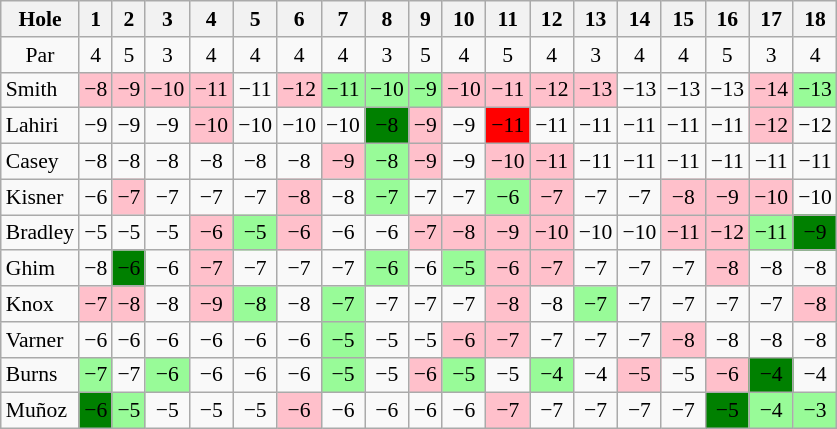<table class="wikitable" style="text-align:center; font-size:90%;">
<tr>
<th>Hole</th>
<th>1</th>
<th>2</th>
<th>3</th>
<th>4</th>
<th>5</th>
<th>6</th>
<th>7</th>
<th>8</th>
<th>9</th>
<th>10</th>
<th>11</th>
<th>12</th>
<th>13</th>
<th>14</th>
<th>15</th>
<th>16</th>
<th>17</th>
<th>18</th>
</tr>
<tr>
<td>Par</td>
<td>4</td>
<td>5</td>
<td>3</td>
<td>4</td>
<td>4</td>
<td>4</td>
<td>4</td>
<td>3</td>
<td>5</td>
<td>4</td>
<td>5</td>
<td>4</td>
<td>3</td>
<td>4</td>
<td>4</td>
<td>5</td>
<td>3</td>
<td>4</td>
</tr>
<tr>
<td align=left> Smith</td>
<td style="background: Pink;">−8</td>
<td style="background: Pink;">−9</td>
<td style="background: Pink;">−10</td>
<td style="background: Pink;">−11</td>
<td>−11</td>
<td style="background: Pink;">−12</td>
<td style="background:PaleGreen;">−11</td>
<td style="background:PaleGreen;">−10</td>
<td style="background:PaleGreen;">−9</td>
<td style="background: Pink;">−10</td>
<td style="background: Pink;">−11</td>
<td style="background: Pink;">−12</td>
<td style="background: Pink;">−13</td>
<td>−13</td>
<td>−13</td>
<td>−13</td>
<td style="background: Pink;">−14</td>
<td style="background:PaleGreen;">−13</td>
</tr>
<tr>
<td align=left> Lahiri</td>
<td>−9</td>
<td>−9</td>
<td>−9</td>
<td style="background: Pink;">−10</td>
<td>−10</td>
<td>−10</td>
<td>−10</td>
<td style="background:Green;">−8</td>
<td style="background: Pink;">−9</td>
<td>−9</td>
<td style="background: Red;">−11</td>
<td>−11</td>
<td>−11</td>
<td>−11</td>
<td>−11</td>
<td>−11</td>
<td style="background: Pink;">−12</td>
<td>−12</td>
</tr>
<tr>
<td align=left> Casey</td>
<td>−8</td>
<td>−8</td>
<td>−8</td>
<td>−8</td>
<td>−8</td>
<td>−8</td>
<td style="background: Pink;">−9</td>
<td style="background:PaleGreen;">−8</td>
<td style="background: Pink;">−9</td>
<td>−9</td>
<td style="background: Pink;">−10</td>
<td style="background: Pink;">−11</td>
<td>−11</td>
<td>−11</td>
<td>−11</td>
<td>−11</td>
<td>−11</td>
<td>−11</td>
</tr>
<tr>
<td align=left> Kisner</td>
<td>−6</td>
<td style="background: Pink;">−7</td>
<td>−7</td>
<td>−7</td>
<td>−7</td>
<td style="background: Pink;">−8</td>
<td>−8</td>
<td style="background:PaleGreen;">−7</td>
<td>−7</td>
<td>−7</td>
<td style="background:PaleGreen;">−6</td>
<td style="background: Pink;">−7</td>
<td>−7</td>
<td>−7</td>
<td style="background: Pink;">−8</td>
<td style="background: Pink;">−9</td>
<td style="background: Pink;">−10</td>
<td>−10</td>
</tr>
<tr>
<td align=left> Bradley</td>
<td>−5</td>
<td>−5</td>
<td>−5</td>
<td style="background: Pink;">−6</td>
<td style="background:PaleGreen;">−5</td>
<td style="background: Pink;">−6</td>
<td>−6</td>
<td>−6</td>
<td style="background: Pink;">−7</td>
<td style="background: Pink;">−8</td>
<td style="background: Pink;">−9</td>
<td style="background: Pink;">−10</td>
<td>−10</td>
<td>−10</td>
<td style="background: Pink;">−11</td>
<td style="background: Pink;">−12</td>
<td style="background:PaleGreen;">−11</td>
<td style="background:Green;">−9</td>
</tr>
<tr>
<td align=left> Ghim</td>
<td>−8</td>
<td style="background:Green;">−6</td>
<td>−6</td>
<td style="background: Pink;">−7</td>
<td>−7</td>
<td>−7</td>
<td>−7</td>
<td style="background:PaleGreen;">−6</td>
<td>−6</td>
<td style="background:PaleGreen;">−5</td>
<td style="background: Pink;">−6</td>
<td style="background: Pink;">−7</td>
<td>−7</td>
<td>−7</td>
<td>−7</td>
<td style="background: Pink;">−8</td>
<td>−8</td>
<td>−8</td>
</tr>
<tr>
<td align=left> Knox</td>
<td style="background: Pink;">−7</td>
<td style="background: Pink;">−8</td>
<td>−8</td>
<td style="background: Pink;">−9</td>
<td style="background:PaleGreen;">−8</td>
<td>−8</td>
<td style="background:PaleGreen;">−7</td>
<td>−7</td>
<td>−7</td>
<td>−7</td>
<td style="background: Pink;">−8</td>
<td>−8</td>
<td style="background:PaleGreen;">−7</td>
<td>−7</td>
<td>−7</td>
<td>−7</td>
<td>−7</td>
<td style="background: Pink;">−8</td>
</tr>
<tr>
<td align=left> Varner</td>
<td>−6</td>
<td>−6</td>
<td>−6</td>
<td>−6</td>
<td>−6</td>
<td>−6</td>
<td style="background:PaleGreen;">−5</td>
<td>−5</td>
<td>−5</td>
<td style="background: Pink;">−6</td>
<td style="background: Pink;">−7</td>
<td>−7</td>
<td>−7</td>
<td>−7</td>
<td style="background: Pink;">−8</td>
<td>−8</td>
<td>−8</td>
<td>−8</td>
</tr>
<tr>
<td align=left> Burns</td>
<td style="background:PaleGreen;">−7</td>
<td>−7</td>
<td style="background:PaleGreen;">−6</td>
<td>−6</td>
<td>−6</td>
<td>−6</td>
<td style="background:PaleGreen;">−5</td>
<td>−5</td>
<td style="background: Pink;">−6</td>
<td style="background:PaleGreen;">−5</td>
<td>−5</td>
<td style="background:PaleGreen;">−4</td>
<td>−4</td>
<td style="background: Pink;">−5</td>
<td>−5</td>
<td style="background: Pink;">−6</td>
<td style="background:Green;">−4</td>
<td>−4</td>
</tr>
<tr>
<td align=left> Muñoz</td>
<td style="background:Green;">−6</td>
<td style="background:PaleGreen;">−5</td>
<td>−5</td>
<td>−5</td>
<td>−5</td>
<td style="background: Pink;">−6</td>
<td>−6</td>
<td>−6</td>
<td>−6</td>
<td>−6</td>
<td style="background: Pink;">−7</td>
<td>−7</td>
<td>−7</td>
<td>−7</td>
<td>−7</td>
<td style="background:Green;">−5</td>
<td style="background:PaleGreen;">−4</td>
<td style="background:PaleGreen;">−3</td>
</tr>
</table>
